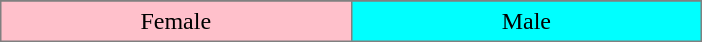<table border="2" cellpadding="4" style="background:gray; border:1px solid gray; border-collapse:collapse; margin:1em auto; text-align:center;">
<tr>
<td style="background:pink;" width="12%">Female</td>
<td style="background:cyan;" width="12%">Male</td>
</tr>
</table>
